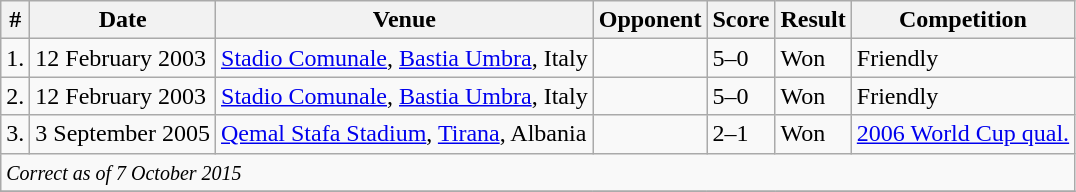<table class="wikitable">
<tr>
<th>#</th>
<th>Date</th>
<th>Venue</th>
<th>Opponent</th>
<th>Score</th>
<th>Result</th>
<th>Competition</th>
</tr>
<tr>
<td>1.</td>
<td>12 February 2003</td>
<td><a href='#'>Stadio Comunale</a>, <a href='#'>Bastia Umbra</a>, Italy</td>
<td></td>
<td>5–0</td>
<td>Won</td>
<td>Friendly</td>
</tr>
<tr>
<td>2.</td>
<td>12 February 2003</td>
<td><a href='#'>Stadio Comunale</a>, <a href='#'>Bastia Umbra</a>, Italy</td>
<td></td>
<td>5–0</td>
<td>Won</td>
<td>Friendly</td>
</tr>
<tr>
<td>3.</td>
<td>3 September 2005</td>
<td><a href='#'>Qemal Stafa Stadium</a>, <a href='#'>Tirana</a>, Albania</td>
<td></td>
<td>2–1</td>
<td>Won</td>
<td><a href='#'>2006 World Cup qual.</a></td>
</tr>
<tr>
<td colspan="12"><small><em>Correct as of 7 October 2015</em></small></td>
</tr>
<tr>
</tr>
</table>
